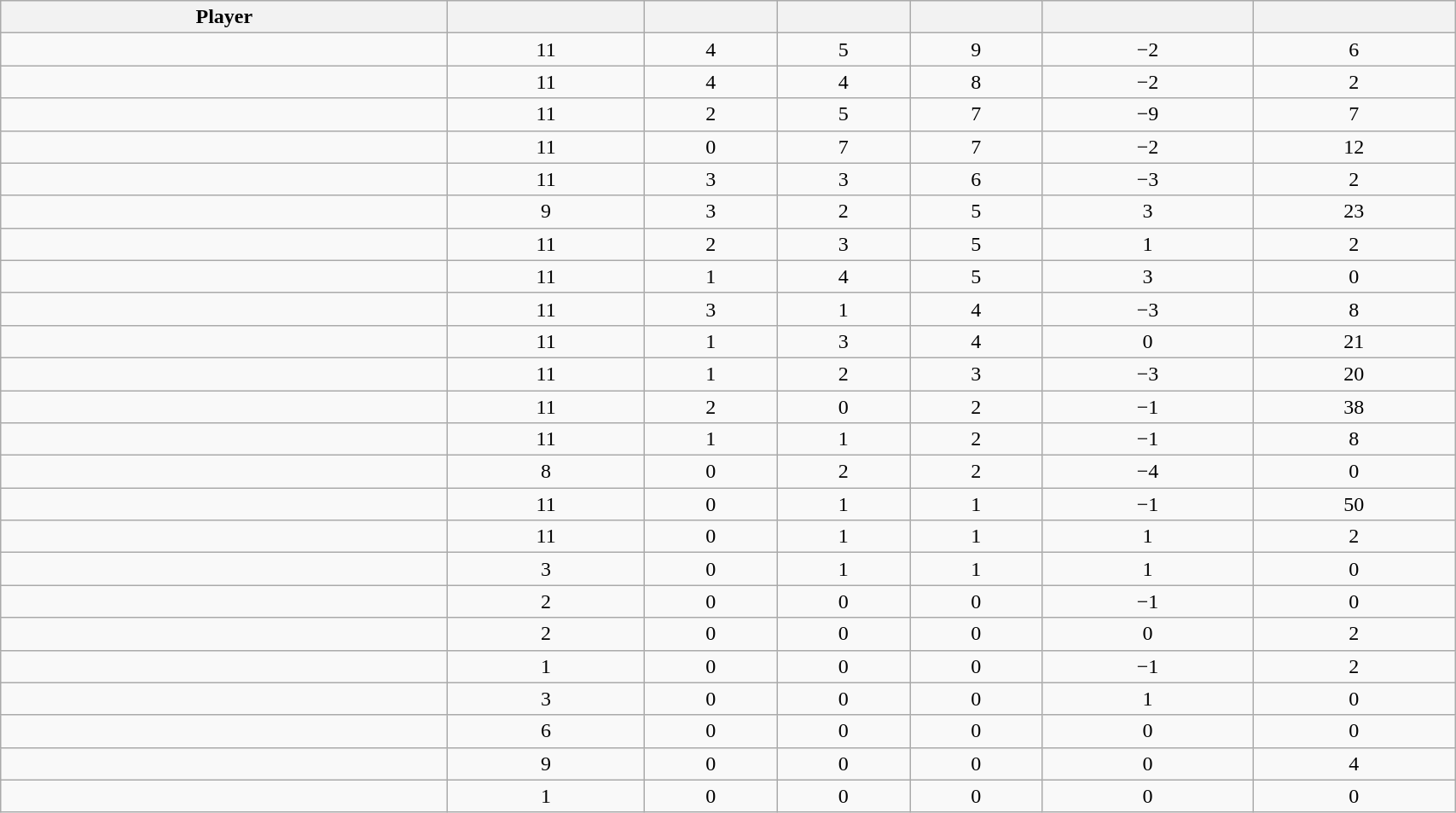<table class="wikitable sortable" style="width:90%;">
<tr align=center>
<th>Player</th>
<th></th>
<th></th>
<th></th>
<th></th>
<th data-sort-type="number"></th>
<th></th>
</tr>
<tr align=center>
<td></td>
<td>11</td>
<td>4</td>
<td>5</td>
<td>9</td>
<td>−2</td>
<td>6</td>
</tr>
<tr align=center>
<td></td>
<td>11</td>
<td>4</td>
<td>4</td>
<td>8</td>
<td>−2</td>
<td>2</td>
</tr>
<tr align=center>
<td></td>
<td>11</td>
<td>2</td>
<td>5</td>
<td>7</td>
<td>−9</td>
<td>7</td>
</tr>
<tr align=center>
<td></td>
<td>11</td>
<td>0</td>
<td>7</td>
<td>7</td>
<td>−2</td>
<td>12</td>
</tr>
<tr align=center>
<td></td>
<td>11</td>
<td>3</td>
<td>3</td>
<td>6</td>
<td>−3</td>
<td>2</td>
</tr>
<tr align=center>
<td></td>
<td>9</td>
<td>3</td>
<td>2</td>
<td>5</td>
<td>3</td>
<td>23</td>
</tr>
<tr align=center>
<td></td>
<td>11</td>
<td>2</td>
<td>3</td>
<td>5</td>
<td>1</td>
<td>2</td>
</tr>
<tr align=center>
<td></td>
<td>11</td>
<td>1</td>
<td>4</td>
<td>5</td>
<td>3</td>
<td>0</td>
</tr>
<tr align=center>
<td></td>
<td>11</td>
<td>3</td>
<td>1</td>
<td>4</td>
<td>−3</td>
<td>8</td>
</tr>
<tr align=center>
<td></td>
<td>11</td>
<td>1</td>
<td>3</td>
<td>4</td>
<td>0</td>
<td>21</td>
</tr>
<tr align=center>
<td></td>
<td>11</td>
<td>1</td>
<td>2</td>
<td>3</td>
<td>−3</td>
<td>20</td>
</tr>
<tr align=center>
<td></td>
<td>11</td>
<td>2</td>
<td>0</td>
<td>2</td>
<td>−1</td>
<td>38</td>
</tr>
<tr align=center>
<td></td>
<td>11</td>
<td>1</td>
<td>1</td>
<td>2</td>
<td>−1</td>
<td>8</td>
</tr>
<tr align=center>
<td></td>
<td>8</td>
<td>0</td>
<td>2</td>
<td>2</td>
<td>−4</td>
<td>0</td>
</tr>
<tr align=center>
<td></td>
<td>11</td>
<td>0</td>
<td>1</td>
<td>1</td>
<td>−1</td>
<td>50</td>
</tr>
<tr align=center>
<td></td>
<td>11</td>
<td>0</td>
<td>1</td>
<td>1</td>
<td>1</td>
<td>2</td>
</tr>
<tr align=center>
<td></td>
<td>3</td>
<td>0</td>
<td>1</td>
<td>1</td>
<td>1</td>
<td>0</td>
</tr>
<tr align=center>
<td></td>
<td>2</td>
<td>0</td>
<td>0</td>
<td>0</td>
<td>−1</td>
<td>0</td>
</tr>
<tr align=center>
<td></td>
<td>2</td>
<td>0</td>
<td>0</td>
<td>0</td>
<td>0</td>
<td>2</td>
</tr>
<tr align=center>
<td></td>
<td>1</td>
<td>0</td>
<td>0</td>
<td>0</td>
<td>−1</td>
<td>2</td>
</tr>
<tr align=center>
<td></td>
<td>3</td>
<td>0</td>
<td>0</td>
<td>0</td>
<td>1</td>
<td>0</td>
</tr>
<tr align=center>
<td></td>
<td>6</td>
<td>0</td>
<td>0</td>
<td>0</td>
<td>0</td>
<td>0</td>
</tr>
<tr align=center>
<td></td>
<td>9</td>
<td>0</td>
<td>0</td>
<td>0</td>
<td>0</td>
<td>4</td>
</tr>
<tr align=center>
<td></td>
<td>1</td>
<td>0</td>
<td>0</td>
<td>0</td>
<td>0</td>
<td>0</td>
</tr>
</table>
